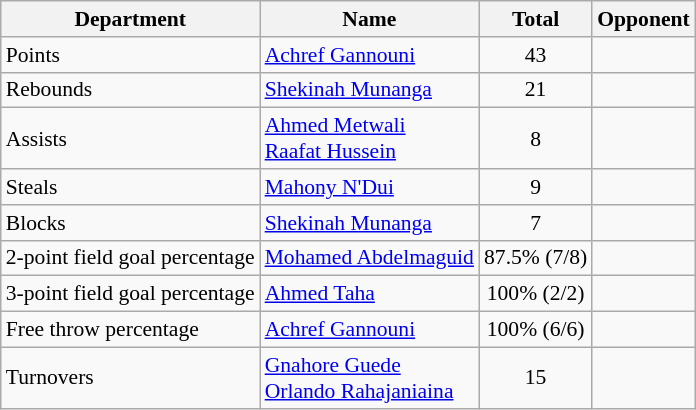<table class=wikitable style="font-size:90%;">
<tr>
<th>Department</th>
<th>Name</th>
<th>Total</th>
<th>Opponent</th>
</tr>
<tr>
<td>Points</td>
<td> <a href='#'>Achref Gannouni</a></td>
<td align=center>43</td>
<td></td>
</tr>
<tr>
<td>Rebounds</td>
<td> <a href='#'>Shekinah Munanga</a></td>
<td align=center>21</td>
<td></td>
</tr>
<tr>
<td>Assists</td>
<td> <a href='#'>Ahmed Metwali</a><br> <a href='#'>Raafat Hussein</a></td>
<td align=center>8</td>
<td></td>
</tr>
<tr>
<td>Steals</td>
<td> <a href='#'>Mahony N'Dui</a></td>
<td align=center>9</td>
<td></td>
</tr>
<tr>
<td>Blocks</td>
<td> <a href='#'>Shekinah Munanga</a></td>
<td align=center>7</td>
<td></td>
</tr>
<tr>
<td>2-point field goal percentage</td>
<td> <a href='#'>Mohamed Abdelmaguid</a></td>
<td align=center>87.5% (7/8)</td>
<td></td>
</tr>
<tr>
<td>3-point field goal percentage</td>
<td> <a href='#'>Ahmed Taha</a></td>
<td align=center>100% (2/2)</td>
<td><br></td>
</tr>
<tr>
<td>Free throw percentage</td>
<td> <a href='#'>Achref Gannouni</a></td>
<td align=center>100% (6/6)</td>
<td></td>
</tr>
<tr>
<td>Turnovers</td>
<td> <a href='#'>Gnahore Guede</a><br> <a href='#'>Orlando Rahajaniaina</a></td>
<td align=center>15</td>
<td><br></td>
</tr>
</table>
